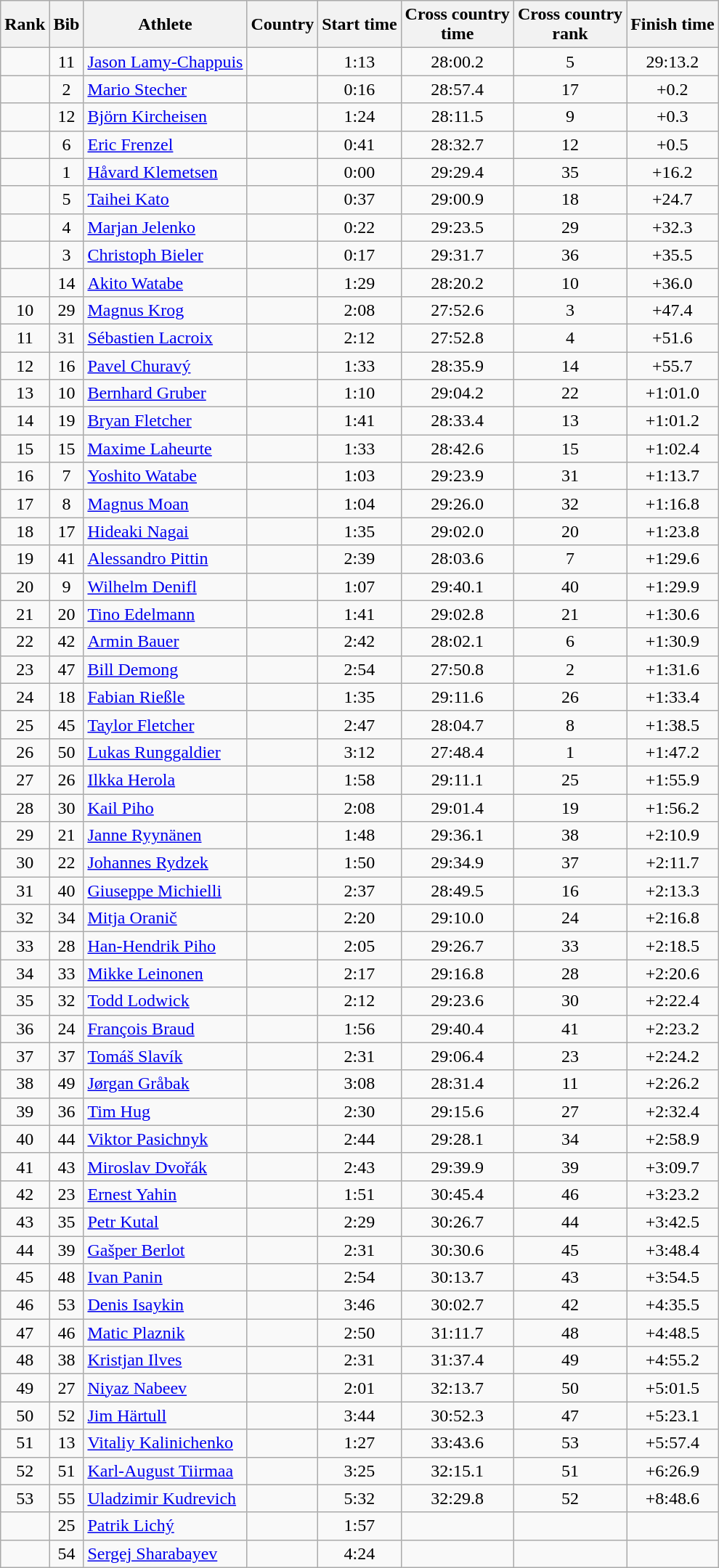<table class="wikitable sortable" style="text-align:center">
<tr>
<th>Rank</th>
<th>Bib</th>
<th>Athlete</th>
<th>Country</th>
<th>Start time</th>
<th>Cross country<br>time</th>
<th>Cross country<br>rank</th>
<th>Finish time</th>
</tr>
<tr>
<td></td>
<td>11</td>
<td align=left><a href='#'>Jason Lamy-Chappuis</a></td>
<td align=left></td>
<td>1:13</td>
<td>28:00.2</td>
<td>5</td>
<td>29:13.2</td>
</tr>
<tr>
<td></td>
<td>2</td>
<td align=left><a href='#'>Mario Stecher</a></td>
<td align=left></td>
<td>0:16</td>
<td>28:57.4</td>
<td>17</td>
<td>+0.2</td>
</tr>
<tr>
<td></td>
<td>12</td>
<td align=left><a href='#'>Björn Kircheisen</a></td>
<td align=left></td>
<td>1:24</td>
<td>28:11.5</td>
<td>9</td>
<td>+0.3</td>
</tr>
<tr>
<td></td>
<td>6</td>
<td align=left><a href='#'>Eric Frenzel</a></td>
<td align=left></td>
<td>0:41</td>
<td>28:32.7</td>
<td>12</td>
<td>+0.5</td>
</tr>
<tr>
<td></td>
<td>1</td>
<td align=left><a href='#'>Håvard Klemetsen</a></td>
<td align=left></td>
<td>0:00</td>
<td>29:29.4</td>
<td>35</td>
<td>+16.2</td>
</tr>
<tr>
<td></td>
<td>5</td>
<td align=left><a href='#'>Taihei Kato</a></td>
<td align=left></td>
<td>0:37</td>
<td>29:00.9</td>
<td>18</td>
<td>+24.7</td>
</tr>
<tr>
<td></td>
<td>4</td>
<td align=left><a href='#'>Marjan Jelenko</a></td>
<td align=left></td>
<td>0:22</td>
<td>29:23.5</td>
<td>29</td>
<td>+32.3</td>
</tr>
<tr>
<td></td>
<td>3</td>
<td align=left><a href='#'>Christoph Bieler</a></td>
<td align=left></td>
<td>0:17</td>
<td>29:31.7</td>
<td>36</td>
<td>+35.5</td>
</tr>
<tr>
<td></td>
<td>14</td>
<td align=left><a href='#'>Akito Watabe</a></td>
<td align=left></td>
<td>1:29</td>
<td>28:20.2</td>
<td>10</td>
<td>+36.0</td>
</tr>
<tr>
<td>10</td>
<td>29</td>
<td align=left><a href='#'>Magnus Krog</a></td>
<td align=left></td>
<td>2:08</td>
<td>27:52.6</td>
<td>3</td>
<td>+47.4</td>
</tr>
<tr>
<td>11</td>
<td>31</td>
<td align=left><a href='#'>Sébastien Lacroix</a></td>
<td align=left></td>
<td>2:12</td>
<td>27:52.8</td>
<td>4</td>
<td>+51.6</td>
</tr>
<tr>
<td>12</td>
<td>16</td>
<td align=left><a href='#'>Pavel Churavý</a></td>
<td align=left></td>
<td>1:33</td>
<td>28:35.9</td>
<td>14</td>
<td>+55.7</td>
</tr>
<tr>
<td>13</td>
<td>10</td>
<td align=left><a href='#'>Bernhard Gruber</a></td>
<td align=left></td>
<td>1:10</td>
<td>29:04.2</td>
<td>22</td>
<td>+1:01.0</td>
</tr>
<tr>
<td>14</td>
<td>19</td>
<td align=left><a href='#'>Bryan Fletcher</a></td>
<td align=left></td>
<td>1:41</td>
<td>28:33.4</td>
<td>13</td>
<td>+1:01.2</td>
</tr>
<tr>
<td>15</td>
<td>15</td>
<td align=left><a href='#'>Maxime Laheurte</a></td>
<td align=left></td>
<td>1:33</td>
<td>28:42.6</td>
<td>15</td>
<td>+1:02.4</td>
</tr>
<tr>
<td>16</td>
<td>7</td>
<td align=left><a href='#'>Yoshito Watabe</a></td>
<td align=left></td>
<td>1:03</td>
<td>29:23.9</td>
<td>31</td>
<td>+1:13.7</td>
</tr>
<tr>
<td>17</td>
<td>8</td>
<td align=left><a href='#'>Magnus Moan</a></td>
<td align=left></td>
<td>1:04</td>
<td>29:26.0</td>
<td>32</td>
<td>+1:16.8</td>
</tr>
<tr>
<td>18</td>
<td>17</td>
<td align=left><a href='#'>Hideaki Nagai</a></td>
<td align=left></td>
<td>1:35</td>
<td>29:02.0</td>
<td>20</td>
<td>+1:23.8</td>
</tr>
<tr>
<td>19</td>
<td>41</td>
<td align=left><a href='#'>Alessandro Pittin</a></td>
<td align=left></td>
<td>2:39</td>
<td>28:03.6</td>
<td>7</td>
<td>+1:29.6</td>
</tr>
<tr>
<td>20</td>
<td>9</td>
<td align=left><a href='#'>Wilhelm Denifl</a></td>
<td align=left></td>
<td>1:07</td>
<td>29:40.1</td>
<td>40</td>
<td>+1:29.9</td>
</tr>
<tr>
<td>21</td>
<td>20</td>
<td align=left><a href='#'>Tino Edelmann</a></td>
<td align=left></td>
<td>1:41</td>
<td>29:02.8</td>
<td>21</td>
<td>+1:30.6</td>
</tr>
<tr>
<td>22</td>
<td>42</td>
<td align=left><a href='#'>Armin Bauer</a></td>
<td align=left></td>
<td>2:42</td>
<td>28:02.1</td>
<td>6</td>
<td>+1:30.9</td>
</tr>
<tr>
<td>23</td>
<td>47</td>
<td align=left><a href='#'>Bill Demong</a></td>
<td align=left></td>
<td>2:54</td>
<td>27:50.8</td>
<td>2</td>
<td>+1:31.6</td>
</tr>
<tr>
<td>24</td>
<td>18</td>
<td align=left><a href='#'>Fabian Rießle</a></td>
<td align=left></td>
<td>1:35</td>
<td>29:11.6</td>
<td>26</td>
<td>+1:33.4</td>
</tr>
<tr>
<td>25</td>
<td>45</td>
<td align=left><a href='#'>Taylor Fletcher</a></td>
<td align=left></td>
<td>2:47</td>
<td>28:04.7</td>
<td>8</td>
<td>+1:38.5</td>
</tr>
<tr>
<td>26</td>
<td>50</td>
<td align=left><a href='#'>Lukas Runggaldier</a></td>
<td align=left></td>
<td>3:12</td>
<td>27:48.4</td>
<td>1</td>
<td>+1:47.2</td>
</tr>
<tr>
<td>27</td>
<td>26</td>
<td align=left><a href='#'>Ilkka Herola</a></td>
<td align=left></td>
<td>1:58</td>
<td>29:11.1</td>
<td>25</td>
<td>+1:55.9</td>
</tr>
<tr>
<td>28</td>
<td>30</td>
<td align=left><a href='#'>Kail Piho</a></td>
<td align=left></td>
<td>2:08</td>
<td>29:01.4</td>
<td>19</td>
<td>+1:56.2</td>
</tr>
<tr>
<td>29</td>
<td>21</td>
<td align=left><a href='#'>Janne Ryynänen</a></td>
<td align=left></td>
<td>1:48</td>
<td>29:36.1</td>
<td>38</td>
<td>+2:10.9</td>
</tr>
<tr>
<td>30</td>
<td>22</td>
<td align=left><a href='#'>Johannes Rydzek</a></td>
<td align=left></td>
<td>1:50</td>
<td>29:34.9</td>
<td>37</td>
<td>+2:11.7</td>
</tr>
<tr>
<td>31</td>
<td>40</td>
<td align=left><a href='#'>Giuseppe Michielli</a></td>
<td align=left></td>
<td>2:37</td>
<td>28:49.5</td>
<td>16</td>
<td>+2:13.3</td>
</tr>
<tr>
<td>32</td>
<td>34</td>
<td align=left><a href='#'>Mitja Oranič</a></td>
<td align=left></td>
<td>2:20</td>
<td>29:10.0</td>
<td>24</td>
<td>+2:16.8</td>
</tr>
<tr>
<td>33</td>
<td>28</td>
<td align=left><a href='#'>Han-Hendrik Piho</a></td>
<td align=left></td>
<td>2:05</td>
<td>29:26.7</td>
<td>33</td>
<td>+2:18.5</td>
</tr>
<tr>
<td>34</td>
<td>33</td>
<td align=left><a href='#'>Mikke Leinonen</a></td>
<td align=left></td>
<td>2:17</td>
<td>29:16.8</td>
<td>28</td>
<td>+2:20.6</td>
</tr>
<tr>
<td>35</td>
<td>32</td>
<td align=left><a href='#'>Todd Lodwick</a></td>
<td align=left></td>
<td>2:12</td>
<td>29:23.6</td>
<td>30</td>
<td>+2:22.4</td>
</tr>
<tr>
<td>36</td>
<td>24</td>
<td align=left><a href='#'>François Braud</a></td>
<td align=left></td>
<td>1:56</td>
<td>29:40.4</td>
<td>41</td>
<td>+2:23.2</td>
</tr>
<tr>
<td>37</td>
<td>37</td>
<td align=left><a href='#'>Tomáš Slavík</a></td>
<td align=left></td>
<td>2:31</td>
<td>29:06.4</td>
<td>23</td>
<td>+2:24.2</td>
</tr>
<tr>
<td>38</td>
<td>49</td>
<td align=left><a href='#'>Jørgan Gråbak</a></td>
<td align=left></td>
<td>3:08</td>
<td>28:31.4</td>
<td>11</td>
<td>+2:26.2</td>
</tr>
<tr>
<td>39</td>
<td>36</td>
<td align=left><a href='#'>Tim Hug</a></td>
<td align=left></td>
<td>2:30</td>
<td>29:15.6</td>
<td>27</td>
<td>+2:32.4</td>
</tr>
<tr>
<td>40</td>
<td>44</td>
<td align=left><a href='#'>Viktor Pasichnyk</a></td>
<td align=left></td>
<td>2:44</td>
<td>29:28.1</td>
<td>34</td>
<td>+2:58.9</td>
</tr>
<tr>
<td>41</td>
<td>43</td>
<td align=left><a href='#'>Miroslav Dvořák</a></td>
<td align=left></td>
<td>2:43</td>
<td>29:39.9</td>
<td>39</td>
<td>+3:09.7</td>
</tr>
<tr>
<td>42</td>
<td>23</td>
<td align=left><a href='#'>Ernest Yahin</a></td>
<td align=left></td>
<td>1:51</td>
<td>30:45.4</td>
<td>46</td>
<td>+3:23.2</td>
</tr>
<tr>
<td>43</td>
<td>35</td>
<td align=left><a href='#'>Petr Kutal</a></td>
<td align=left></td>
<td>2:29</td>
<td>30:26.7</td>
<td>44</td>
<td>+3:42.5</td>
</tr>
<tr>
<td>44</td>
<td>39</td>
<td align=left><a href='#'>Gašper Berlot</a></td>
<td align=left></td>
<td>2:31</td>
<td>30:30.6</td>
<td>45</td>
<td>+3:48.4</td>
</tr>
<tr>
<td>45</td>
<td>48</td>
<td align=left><a href='#'>Ivan Panin</a></td>
<td align=left></td>
<td>2:54</td>
<td>30:13.7</td>
<td>43</td>
<td>+3:54.5</td>
</tr>
<tr>
<td>46</td>
<td>53</td>
<td align=left><a href='#'>Denis Isaykin</a></td>
<td align=left></td>
<td>3:46</td>
<td>30:02.7</td>
<td>42</td>
<td>+4:35.5</td>
</tr>
<tr>
<td>47</td>
<td>46</td>
<td align=left><a href='#'>Matic Plaznik</a></td>
<td align=left></td>
<td>2:50</td>
<td>31:11.7</td>
<td>48</td>
<td>+4:48.5</td>
</tr>
<tr>
<td>48</td>
<td>38</td>
<td align=left><a href='#'>Kristjan Ilves</a></td>
<td align=left></td>
<td>2:31</td>
<td>31:37.4</td>
<td>49</td>
<td>+4:55.2</td>
</tr>
<tr>
<td>49</td>
<td>27</td>
<td align=left><a href='#'>Niyaz Nabeev</a></td>
<td align=left></td>
<td>2:01</td>
<td>32:13.7</td>
<td>50</td>
<td>+5:01.5</td>
</tr>
<tr>
<td>50</td>
<td>52</td>
<td align=left><a href='#'>Jim Härtull</a></td>
<td align=left></td>
<td>3:44</td>
<td>30:52.3</td>
<td>47</td>
<td>+5:23.1</td>
</tr>
<tr>
<td>51</td>
<td>13</td>
<td align=left><a href='#'>Vitaliy Kalinichenko</a></td>
<td align=left></td>
<td>1:27</td>
<td>33:43.6</td>
<td>53</td>
<td>+5:57.4</td>
</tr>
<tr>
<td>52</td>
<td>51</td>
<td align=left><a href='#'>Karl-August Tiirmaa</a></td>
<td align=left></td>
<td>3:25</td>
<td>32:15.1</td>
<td>51</td>
<td>+6:26.9</td>
</tr>
<tr>
<td>53</td>
<td>55</td>
<td align=left><a href='#'>Uladzimir Kudrevich</a></td>
<td align=left></td>
<td>5:32</td>
<td>32:29.8</td>
<td>52</td>
<td>+8:48.6</td>
</tr>
<tr>
<td></td>
<td>25</td>
<td align=left><a href='#'>Patrik Lichý</a></td>
<td align=left></td>
<td>1:57</td>
<td></td>
<td></td>
<td></td>
</tr>
<tr>
<td></td>
<td>54</td>
<td align=left><a href='#'>Sergej Sharabayev</a></td>
<td align=left></td>
<td>4:24</td>
<td></td>
<td></td>
<td></td>
</tr>
</table>
